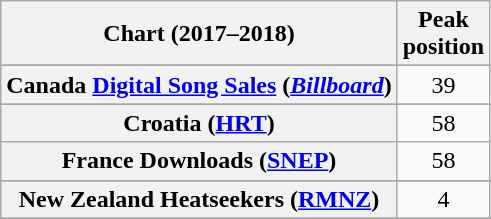<table class="wikitable sortable plainrowheaders" style="text-align:center">
<tr>
<th scope="col">Chart (2017–2018)</th>
<th scope="col">Peak<br> position</th>
</tr>
<tr>
</tr>
<tr>
</tr>
<tr>
</tr>
<tr>
</tr>
<tr>
<th scope="row">Canada <a href='#'>Digital Song Sales</a> (<em><a href='#'>Billboard</a></em>)</th>
<td>39</td>
</tr>
<tr>
</tr>
<tr>
<th scope="row">Croatia (<a href='#'>HRT</a>)</th>
<td>58</td>
</tr>
<tr>
<th scope="row">France Downloads (<a href='#'>SNEP</a>)</th>
<td>58</td>
</tr>
<tr>
</tr>
<tr>
<th scope="row">New Zealand Heatseekers (<a href='#'>RMNZ</a>)</th>
<td>4</td>
</tr>
<tr>
</tr>
<tr>
</tr>
<tr>
</tr>
<tr>
</tr>
</table>
